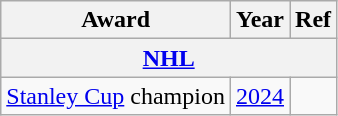<table class="wikitable">
<tr>
<th>Award</th>
<th>Year</th>
<th>Ref</th>
</tr>
<tr>
<th colspan="4"><a href='#'>NHL</a></th>
</tr>
<tr>
<td><a href='#'>Stanley Cup</a> champion</td>
<td><a href='#'>2024</a></td>
<td></td>
</tr>
</table>
